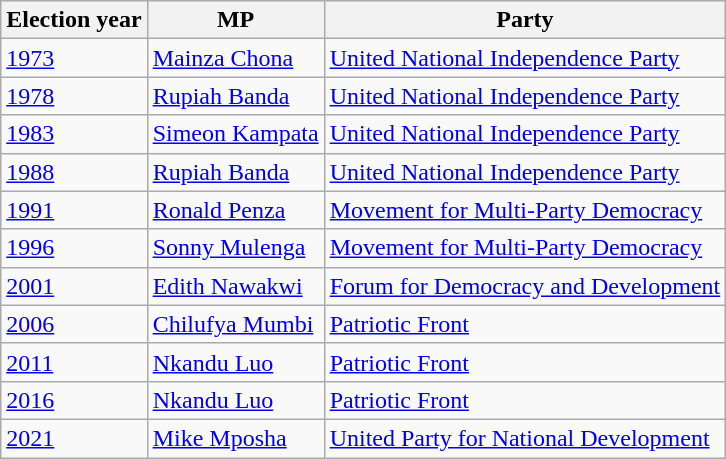<table class=wikitable>
<tr>
<th>Election year</th>
<th>MP</th>
<th>Party</th>
</tr>
<tr>
<td><a href='#'>1973</a></td>
<td><a href='#'>Mainza Chona</a></td>
<td><a href='#'>United National Independence Party</a></td>
</tr>
<tr>
<td><a href='#'>1978</a></td>
<td><a href='#'>Rupiah Banda</a></td>
<td><a href='#'>United National Independence Party</a></td>
</tr>
<tr>
<td><a href='#'>1983</a></td>
<td><a href='#'>Simeon Kampata</a></td>
<td><a href='#'>United National Independence Party</a></td>
</tr>
<tr>
<td><a href='#'>1988</a></td>
<td><a href='#'>Rupiah Banda</a></td>
<td><a href='#'>United National Independence Party</a></td>
</tr>
<tr>
<td><a href='#'>1991</a></td>
<td><a href='#'>Ronald Penza</a></td>
<td><a href='#'>Movement for Multi-Party Democracy</a></td>
</tr>
<tr>
<td><a href='#'>1996</a></td>
<td><a href='#'>Sonny Mulenga</a></td>
<td><a href='#'>Movement for Multi-Party Democracy</a></td>
</tr>
<tr>
<td><a href='#'>2001</a></td>
<td><a href='#'>Edith Nawakwi</a></td>
<td><a href='#'>Forum for Democracy and Development</a></td>
</tr>
<tr>
<td><a href='#'>2006</a></td>
<td><a href='#'>Chilufya Mumbi</a></td>
<td><a href='#'>Patriotic Front</a></td>
</tr>
<tr>
<td><a href='#'>2011</a></td>
<td><a href='#'>Nkandu Luo</a></td>
<td><a href='#'>Patriotic Front</a></td>
</tr>
<tr>
<td><a href='#'>2016</a></td>
<td><a href='#'>Nkandu Luo</a></td>
<td><a href='#'>Patriotic Front</a></td>
</tr>
<tr>
<td><a href='#'>2021</a></td>
<td><a href='#'>Mike Mposha</a></td>
<td><a href='#'>United Party for National Development</a></td>
</tr>
</table>
